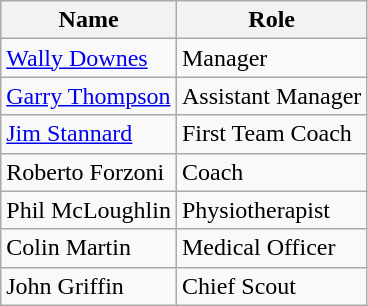<table class="wikitable">
<tr>
<th>Name</th>
<th>Role</th>
</tr>
<tr>
<td> <a href='#'>Wally Downes</a></td>
<td>Manager</td>
</tr>
<tr>
<td> <a href='#'>Garry Thompson</a></td>
<td>Assistant Manager</td>
</tr>
<tr>
<td> <a href='#'>Jim Stannard</a></td>
<td>First Team Coach</td>
</tr>
<tr>
<td> Roberto Forzoni</td>
<td>Coach</td>
</tr>
<tr>
<td> Phil McLoughlin</td>
<td>Physiotherapist</td>
</tr>
<tr>
<td> Colin Martin</td>
<td>Medical Officer</td>
</tr>
<tr>
<td> John Griffin</td>
<td>Chief Scout</td>
</tr>
</table>
